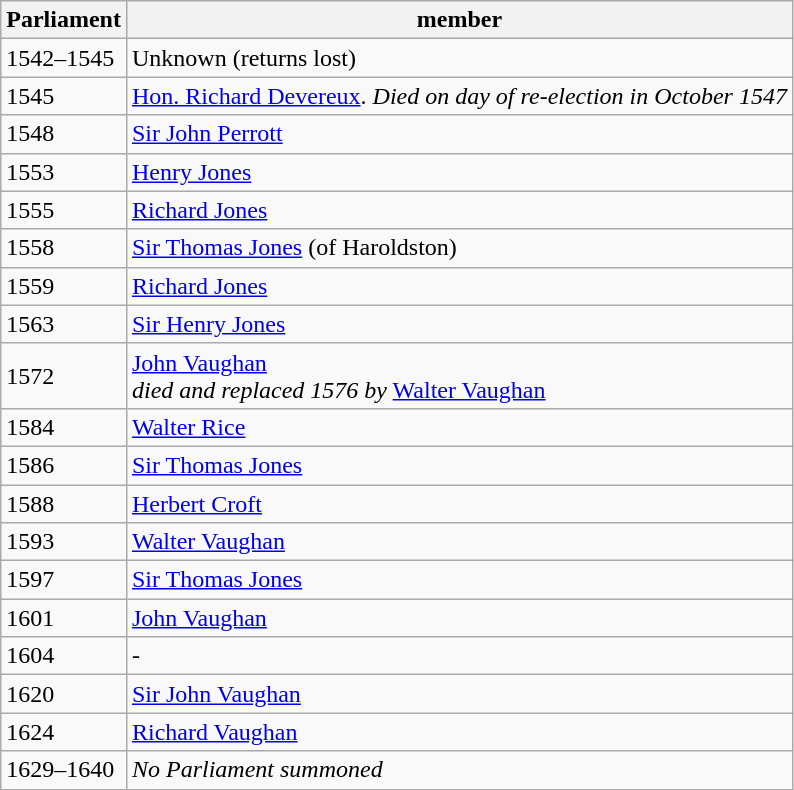<table class="wikitable">
<tr>
<th>Parliament</th>
<th>member</th>
</tr>
<tr>
<td>1542–1545</td>
<td>Unknown (returns lost)</td>
</tr>
<tr>
<td>1545</td>
<td><a href='#'>Hon. Richard Devereux</a>. <em>Died on day of re-election in October 1547</em></td>
</tr>
<tr>
<td>1548</td>
<td><a href='#'>Sir John Perrott</a></td>
</tr>
<tr>
<td>1553</td>
<td><a href='#'>Henry Jones</a></td>
</tr>
<tr>
<td>1555</td>
<td><a href='#'>Richard Jones</a></td>
</tr>
<tr>
<td>1558</td>
<td><a href='#'>Sir Thomas Jones</a> (of Haroldston)</td>
</tr>
<tr>
<td>1559</td>
<td><a href='#'>Richard Jones</a></td>
</tr>
<tr>
<td>1563</td>
<td><a href='#'>Sir Henry Jones</a></td>
</tr>
<tr>
<td>1572</td>
<td><a href='#'>John Vaughan</a> <br> <em>died and replaced 1576 by</em> <a href='#'>Walter Vaughan</a></td>
</tr>
<tr>
<td>1584</td>
<td><a href='#'>Walter Rice</a></td>
</tr>
<tr>
<td>1586</td>
<td><a href='#'>Sir Thomas Jones</a></td>
</tr>
<tr>
<td>1588</td>
<td><a href='#'>Herbert Croft</a></td>
</tr>
<tr>
<td>1593</td>
<td><a href='#'>Walter Vaughan</a></td>
</tr>
<tr>
<td>1597</td>
<td><a href='#'>Sir Thomas Jones</a></td>
</tr>
<tr>
<td>1601</td>
<td><a href='#'>John Vaughan</a></td>
</tr>
<tr>
<td>1604</td>
<td>- </td>
</tr>
<tr>
<td>1620</td>
<td><a href='#'>Sir John Vaughan</a></td>
</tr>
<tr>
<td>1624</td>
<td><a href='#'>Richard Vaughan</a></td>
</tr>
<tr>
<td>1629–1640</td>
<td><em>No Parliament summoned</em></td>
</tr>
</table>
